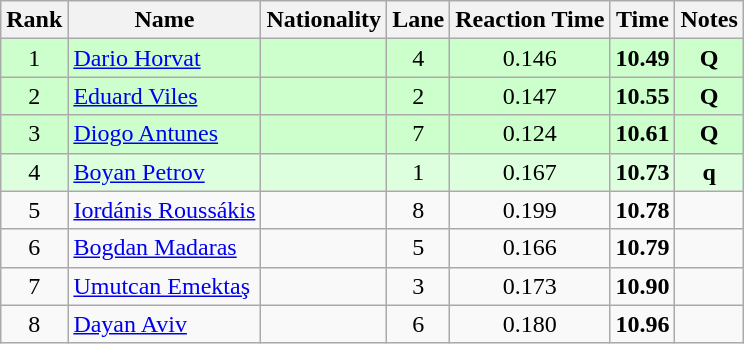<table class="wikitable sortable" style="text-align:center">
<tr>
<th>Rank</th>
<th>Name</th>
<th>Nationality</th>
<th>Lane</th>
<th>Reaction Time</th>
<th>Time</th>
<th>Notes</th>
</tr>
<tr bgcolor=ccffcc>
<td>1</td>
<td align=left><a href='#'>Dario Horvat</a></td>
<td align=left></td>
<td>4</td>
<td>0.146</td>
<td><strong>10.49</strong></td>
<td><strong>Q</strong></td>
</tr>
<tr bgcolor=ccffcc>
<td>2</td>
<td align=left><a href='#'>Eduard Viles</a></td>
<td align=left></td>
<td>2</td>
<td>0.147</td>
<td><strong>10.55</strong></td>
<td><strong>Q</strong></td>
</tr>
<tr bgcolor=ccffcc>
<td>3</td>
<td align=left><a href='#'>Diogo Antunes</a></td>
<td align=left></td>
<td>7</td>
<td>0.124</td>
<td><strong>10.61</strong></td>
<td><strong>Q</strong></td>
</tr>
<tr bgcolor=ddffdd>
<td>4</td>
<td align=left><a href='#'>Boyan Petrov</a></td>
<td align=left></td>
<td>1</td>
<td>0.167</td>
<td><strong>10.73</strong></td>
<td><strong>q</strong></td>
</tr>
<tr>
<td>5</td>
<td align=left><a href='#'>Iordánis Roussákis</a></td>
<td align=left></td>
<td>8</td>
<td>0.199</td>
<td><strong>10.78</strong></td>
<td></td>
</tr>
<tr>
<td>6</td>
<td align=left><a href='#'>Bogdan Madaras</a></td>
<td align=left></td>
<td>5</td>
<td>0.166</td>
<td><strong>10.79</strong></td>
<td></td>
</tr>
<tr>
<td>7</td>
<td align=left><a href='#'>Umutcan Emektaş</a></td>
<td align=left></td>
<td>3</td>
<td>0.173</td>
<td><strong>10.90</strong></td>
<td></td>
</tr>
<tr>
<td>8</td>
<td align=left><a href='#'>Dayan Aviv</a></td>
<td align=left></td>
<td>6</td>
<td>0.180</td>
<td><strong>10.96</strong></td>
<td></td>
</tr>
</table>
